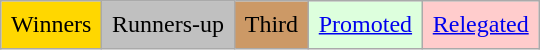<table class="wikitable">
<tr>
<td style="background-color:gold;padding:0.4em">Winners</td>
<td style="background-color:silver;padding:0.4em">Runners-up</td>
<td style="background-color:#cc9966;padding:0.4em">Third</td>
<td style="background-color:#DFD;padding:0.4em"><a href='#'>Promoted</a></td>
<td style="background-color:#FCC;padding:0.4em"><a href='#'>Relegated</a></td>
</tr>
</table>
